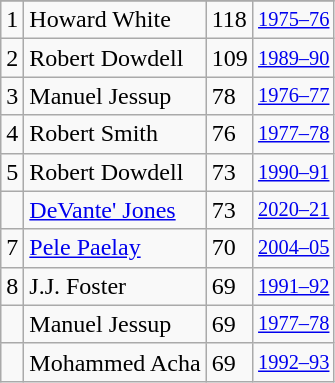<table class="wikitable">
<tr>
</tr>
<tr>
<td>1</td>
<td>Howard White</td>
<td>118</td>
<td style="font-size:85%;"><a href='#'>1975–76</a></td>
</tr>
<tr>
<td>2</td>
<td>Robert Dowdell</td>
<td>109</td>
<td style="font-size:85%;"><a href='#'>1989–90</a></td>
</tr>
<tr>
<td>3</td>
<td>Manuel Jessup</td>
<td>78</td>
<td style="font-size:85%;"><a href='#'>1976–77</a></td>
</tr>
<tr>
<td>4</td>
<td>Robert Smith</td>
<td>76</td>
<td style="font-size:85%;"><a href='#'>1977–78</a></td>
</tr>
<tr>
<td>5</td>
<td>Robert Dowdell</td>
<td>73</td>
<td style="font-size:85%;"><a href='#'>1990–91</a></td>
</tr>
<tr>
<td></td>
<td><a href='#'>DeVante' Jones</a></td>
<td>73</td>
<td style="font-size:85%;"><a href='#'>2020–21</a></td>
</tr>
<tr>
<td>7</td>
<td><a href='#'>Pele Paelay</a></td>
<td>70</td>
<td style="font-size:85%;"><a href='#'>2004–05</a></td>
</tr>
<tr>
<td>8</td>
<td>J.J. Foster</td>
<td>69</td>
<td style="font-size:85%;"><a href='#'>1991–92</a></td>
</tr>
<tr>
<td></td>
<td>Manuel Jessup</td>
<td>69</td>
<td style="font-size:85%;"><a href='#'>1977–78</a></td>
</tr>
<tr>
<td></td>
<td>Mohammed Acha</td>
<td>69</td>
<td style="font-size:85%;"><a href='#'>1992–93</a></td>
</tr>
</table>
